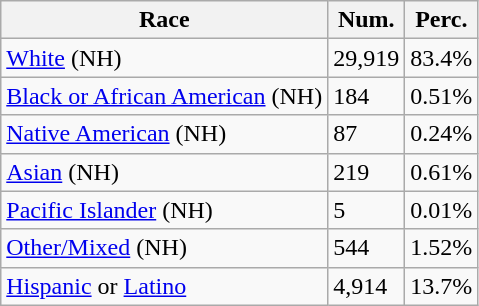<table class="wikitable">
<tr>
<th>Race</th>
<th>Num.</th>
<th>Perc.</th>
</tr>
<tr>
<td><a href='#'>White</a> (NH)</td>
<td>29,919</td>
<td>83.4%</td>
</tr>
<tr>
<td><a href='#'>Black or African American</a> (NH)</td>
<td>184</td>
<td>0.51%</td>
</tr>
<tr>
<td><a href='#'>Native American</a> (NH)</td>
<td>87</td>
<td>0.24%</td>
</tr>
<tr>
<td><a href='#'>Asian</a> (NH)</td>
<td>219</td>
<td>0.61%</td>
</tr>
<tr>
<td><a href='#'>Pacific Islander</a> (NH)</td>
<td>5</td>
<td>0.01%</td>
</tr>
<tr>
<td><a href='#'>Other/Mixed</a> (NH)</td>
<td>544</td>
<td>1.52%</td>
</tr>
<tr>
<td><a href='#'>Hispanic</a> or <a href='#'>Latino</a></td>
<td>4,914</td>
<td>13.7%</td>
</tr>
</table>
